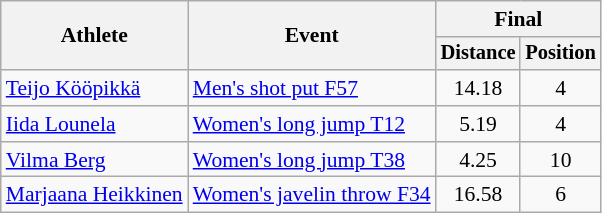<table class=wikitable style="font-size:90%">
<tr>
<th rowspan="2">Athlete</th>
<th rowspan="2">Event</th>
<th colspan="2">Final</th>
</tr>
<tr style="font-size:95%">
<th>Distance</th>
<th>Position</th>
</tr>
<tr align=center>
<td align=left><a href='#'>Teijo Kööpikkä</a></td>
<td align=left><a href='#'>Men's shot put F57</a></td>
<td>14.18</td>
<td>4</td>
</tr>
<tr align=center>
<td align=left><a href='#'>Iida Lounela</a></td>
<td align=left><a href='#'>Women's long jump T12</a></td>
<td>5.19</td>
<td>4</td>
</tr>
<tr align=center>
<td align=left><a href='#'>Vilma Berg</a></td>
<td align=left><a href='#'>Women's long jump T38</a></td>
<td>4.25</td>
<td>10</td>
</tr>
<tr align=center>
<td align=left><a href='#'>Marjaana Heikkinen</a></td>
<td align=left><a href='#'>Women's javelin throw F34</a></td>
<td>16.58</td>
<td>6</td>
</tr>
</table>
